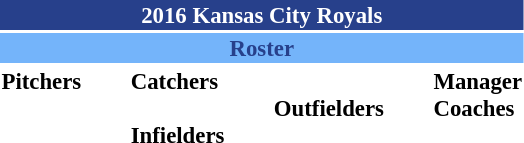<table class="toccolours" style="font-size: 95%;">
<tr>
<th colspan="10" style="background-color: #27408B; color: #FFFFFF; text-align: center;">2016 Kansas City Royals</th>
</tr>
<tr>
<td colspan="10" style="background-color: #74B4FA; color: #27408B; text-align: center;"><strong>Roster</strong></td>
</tr>
<tr>
<td valign="top"><strong>Pitchers</strong><br>


















</td>
<td width="25px"></td>
<td valign="top"><strong>Catchers</strong><br>

<br><strong>Infielders</strong>









</td>
<td width="25px"></td>
<td valign="top"><br><strong>Outfielders</strong>








</td>
<td width="25px"></td>
<td valign="top"><strong>Manager</strong><br>
<strong>Coaches</strong>
 
 
 
 
 
 
 
 </td>
</tr>
</table>
